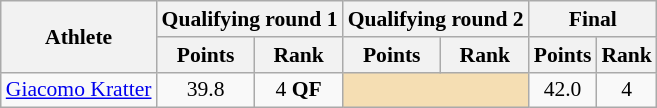<table class="wikitable" style="font-size:90%">
<tr>
<th rowspan="2">Athlete</th>
<th colspan="2">Qualifying round 1</th>
<th colspan="2">Qualifying round 2</th>
<th colspan="2">Final</th>
</tr>
<tr>
<th>Points</th>
<th>Rank</th>
<th>Points</th>
<th>Rank</th>
<th>Points</th>
<th>Rank</th>
</tr>
<tr>
<td><a href='#'>Giacomo Kratter</a></td>
<td align="center">39.8</td>
<td align="center">4 <strong>QF</strong></td>
<td colspan="2" bgcolor="wheat"></td>
<td align="center">42.0</td>
<td align="center">4</td>
</tr>
</table>
